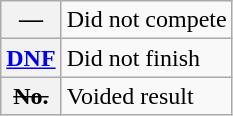<table class="wikitable">
<tr>
<th scope="row">—</th>
<td>Did not compete</td>
</tr>
<tr>
<th scope="row"><a href='#'>DNF</a></th>
<td>Did not finish</td>
</tr>
<tr>
<th scope="row"><del>No.</del></th>
<td>Voided result</td>
</tr>
</table>
